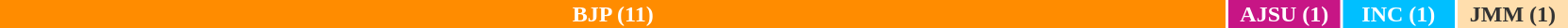<table style="width:88%; text-align:center;">
<tr style="color:white;">
<td style="background:DarkOrange; width:78.58%;"><strong>BJP (11)</strong></td>
<td style="background:MediumVioletRed; width:7.14%;"><strong>AJSU (1)</strong></td>
<td style="background:DeepSkyBlue; width:7.14%;"><strong>INC (1)</strong></td>
<td style="background:NavajoWhite;color: #333; width:7.14%;"><strong>JMM (1)</strong></td>
</tr>
<tr>
</tr>
</table>
